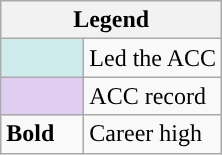<table class="wikitable">
<tr>
<th colspan="2">Legend</th>
</tr>
<tr>
<td style="background:#cfecec; width:3em;"></td>
<td>Led the ACC</td>
</tr>
<tr>
<td style="background:#E0CEF2; width:3em"></td>
<td>ACC record</td>
</tr>
<tr>
<td><strong>Bold</strong></td>
<td>Career high</td>
</tr>
</table>
